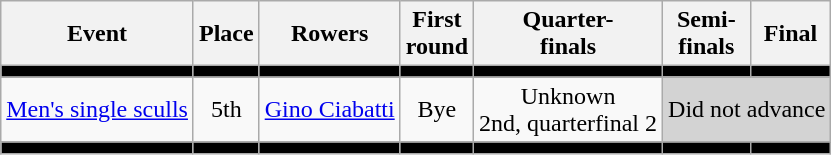<table class=wikitable>
<tr>
<th>Event</th>
<th>Place</th>
<th>Rowers</th>
<th>First <br> round</th>
<th>Quarter-<br>finals</th>
<th>Semi-<br>finals</th>
<th>Final</th>
</tr>
<tr bgcolor=black>
<td></td>
<td></td>
<td></td>
<td></td>
<td></td>
<td></td>
<td></td>
</tr>
<tr align=center>
<td align=left><a href='#'>Men's single sculls</a></td>
<td>5th</td>
<td align=left><a href='#'>Gino Ciabatti</a></td>
<td>Bye</td>
<td>Unknown <br> 2nd, quarterfinal 2</td>
<td colspan=2 bgcolor=lightgray>Did not advance</td>
</tr>
<tr bgcolor=black>
<td></td>
<td></td>
<td></td>
<td></td>
<td></td>
<td></td>
<td></td>
</tr>
</table>
